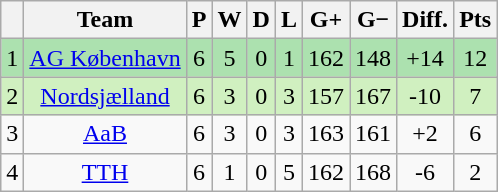<table class="wikitable sortable" style="text-align: center;">
<tr>
<th align="center"></th>
<th align="center">Team</th>
<th align="center">P</th>
<th align="center">W</th>
<th align="center">D</th>
<th align="center">L</th>
<th align="center">G+</th>
<th align="center">G−</th>
<th align="center">Diff.</th>
<th align="center">Pts</th>
</tr>
<tr style="background: #ACE1AF;">
<td>1</td>
<td><a href='#'>AG København</a></td>
<td>6</td>
<td>5</td>
<td>0</td>
<td>1</td>
<td>162</td>
<td>148</td>
<td>+14</td>
<td>12</td>
</tr>
<tr style="background: #D0F0C0;">
<td>2</td>
<td><a href='#'>Nordsjælland</a></td>
<td>6</td>
<td>3</td>
<td>0</td>
<td>3</td>
<td>157</td>
<td>167</td>
<td>-10</td>
<td>7</td>
</tr>
<tr>
<td>3</td>
<td><a href='#'>AaB</a></td>
<td>6</td>
<td>3</td>
<td>0</td>
<td>3</td>
<td>163</td>
<td>161</td>
<td>+2</td>
<td>6</td>
</tr>
<tr>
<td>4</td>
<td><a href='#'>TTH</a></td>
<td>6</td>
<td>1</td>
<td>0</td>
<td>5</td>
<td>162</td>
<td>168</td>
<td>-6</td>
<td>2</td>
</tr>
</table>
